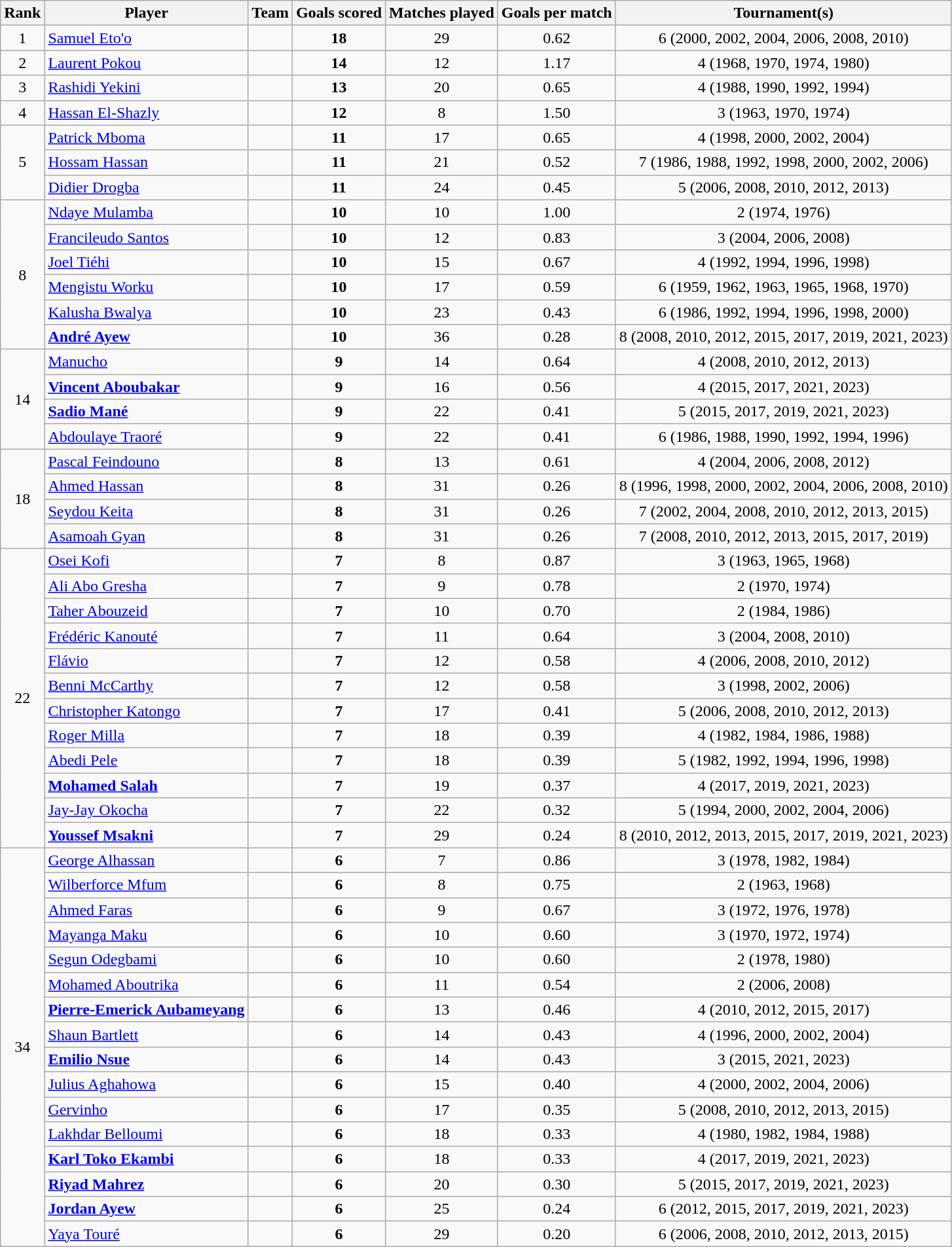<table class="wikitable sortable plainrowheaders" style="text-align: center">
<tr>
<th>Rank</th>
<th>Player</th>
<th>Team</th>
<th>Goals scored</th>
<th>Matches played</th>
<th>Goals per match</th>
<th>Tournament(s)</th>
</tr>
<tr>
<td>1</td>
<td align=left><a href='#'>Samuel Eto'o</a></td>
<td align=left></td>
<td><strong>18</strong></td>
<td>29</td>
<td>0.62</td>
<td>6 (2000, 2002, 2004, 2006, 2008, 2010)</td>
</tr>
<tr>
<td>2</td>
<td align=left><a href='#'>Laurent Pokou</a></td>
<td align=left></td>
<td><strong>14</strong></td>
<td>12</td>
<td>1.17</td>
<td>4 (1968, 1970, 1974, 1980)</td>
</tr>
<tr>
<td>3</td>
<td align=left><a href='#'>Rashidi Yekini</a></td>
<td align=left></td>
<td><strong>13</strong></td>
<td>20</td>
<td>0.65</td>
<td>4 (1988, 1990, 1992, 1994)</td>
</tr>
<tr>
<td>4</td>
<td align=left><a href='#'>Hassan El-Shazly</a></td>
<td align=left></td>
<td><strong>12</strong></td>
<td>8</td>
<td>1.50</td>
<td>3 (1963, 1970, 1974)</td>
</tr>
<tr>
<td rowspan=3>5</td>
<td align=left><a href='#'>Patrick Mboma</a></td>
<td align=left></td>
<td><strong>11</strong></td>
<td>17</td>
<td>0.65</td>
<td>4 (1998, 2000, 2002, 2004)</td>
</tr>
<tr>
<td align=left><a href='#'>Hossam Hassan</a></td>
<td align=left></td>
<td><strong>11</strong></td>
<td>21</td>
<td>0.52</td>
<td>7 (1986, 1988, 1992, 1998, 2000, 2002, 2006)</td>
</tr>
<tr>
<td align=left><a href='#'>Didier Drogba</a></td>
<td align=left></td>
<td><strong>11</strong></td>
<td>24</td>
<td>0.45</td>
<td>5 (2006, 2008, 2010, 2012, 2013)</td>
</tr>
<tr>
<td rowspan=6>8</td>
<td align=left><a href='#'>Ndaye Mulamba</a></td>
<td align=left></td>
<td><strong>10</strong></td>
<td>10</td>
<td>1.00</td>
<td>2 (1974, 1976)</td>
</tr>
<tr>
<td align=left><a href='#'>Francileudo Santos</a></td>
<td align=left></td>
<td><strong>10</strong></td>
<td>12</td>
<td>0.83</td>
<td>3 (2004, 2006, 2008)</td>
</tr>
<tr>
<td align=left><a href='#'>Joel Tiéhi</a></td>
<td align=left></td>
<td><strong>10</strong></td>
<td>15</td>
<td>0.67</td>
<td>4 (1992, 1994, 1996, 1998)</td>
</tr>
<tr>
<td align=left><a href='#'>Mengistu Worku</a></td>
<td align=left></td>
<td><strong>10</strong></td>
<td>17</td>
<td>0.59</td>
<td>6 (1959, 1962, 1963, 1965, 1968, 1970)</td>
</tr>
<tr>
<td align=left><a href='#'>Kalusha Bwalya</a></td>
<td align=left></td>
<td><strong>10</strong></td>
<td>23</td>
<td>0.43</td>
<td>6 (1986, 1992, 1994, 1996, 1998, 2000)</td>
</tr>
<tr>
<td align=left><strong><a href='#'>André Ayew</a></strong></td>
<td align=left></td>
<td><strong>10</strong></td>
<td>36</td>
<td>0.28</td>
<td>8 (2008, 2010, 2012, 2015, 2017, 2019, 2021, 2023)</td>
</tr>
<tr>
<td rowspan=4>14</td>
<td align=left><a href='#'>Manucho</a></td>
<td align=left></td>
<td><strong>9</strong></td>
<td>14</td>
<td>0.64</td>
<td>4 (2008, 2010, 2012, 2013)</td>
</tr>
<tr>
<td align=left><strong><a href='#'>Vincent Aboubakar</a></strong></td>
<td align=left></td>
<td><strong>9</strong></td>
<td>16</td>
<td>0.56</td>
<td>4 (2015, 2017, 2021, 2023)</td>
</tr>
<tr>
<td align=left><strong><a href='#'>Sadio Mané</a></strong></td>
<td align=left></td>
<td><strong>9</strong></td>
<td>22</td>
<td>0.41</td>
<td>5 (2015, 2017, 2019, 2021, 2023)</td>
</tr>
<tr>
<td align=left><a href='#'>Abdoulaye Traoré</a></td>
<td align=left></td>
<td><strong>9</strong></td>
<td>22</td>
<td>0.41</td>
<td>6 (1986, 1988, 1990, 1992, 1994, 1996)</td>
</tr>
<tr>
<td rowspan=4>18</td>
<td align=left><a href='#'>Pascal Feindouno</a></td>
<td align=left></td>
<td><strong>8</strong></td>
<td>13</td>
<td>0.61</td>
<td>4 (2004, 2006, 2008, 2012)</td>
</tr>
<tr>
<td align=left><a href='#'>Ahmed Hassan</a></td>
<td align=left></td>
<td><strong>8</strong></td>
<td>31</td>
<td>0.26</td>
<td>8 (1996, 1998, 2000, 2002, 2004, 2006, 2008, 2010)</td>
</tr>
<tr>
<td align=left><a href='#'>Seydou Keita</a></td>
<td align=left></td>
<td><strong>8</strong></td>
<td>31</td>
<td>0.26</td>
<td>7 (2002, 2004, 2008, 2010, 2012, 2013, 2015)</td>
</tr>
<tr>
<td align=left><a href='#'>Asamoah Gyan</a></td>
<td align=left></td>
<td><strong>8</strong></td>
<td>31</td>
<td>0.26</td>
<td>7 (2008, 2010, 2012, 2013, 2015, 2017, 2019)</td>
</tr>
<tr>
<td rowspan=12>22</td>
<td align=left><a href='#'>Osei Kofi</a></td>
<td align=left></td>
<td><strong>7</strong></td>
<td>8</td>
<td>0.87</td>
<td>3 (1963, 1965, 1968)</td>
</tr>
<tr>
<td align=left><a href='#'>Ali Abo Gresha</a></td>
<td align=left></td>
<td><strong>7</strong></td>
<td>9</td>
<td>0.78</td>
<td>2 (1970, 1974)</td>
</tr>
<tr>
<td align=left><a href='#'>Taher Abouzeid</a></td>
<td align=left></td>
<td><strong>7</strong></td>
<td>10</td>
<td>0.70</td>
<td>2 (1984, 1986)</td>
</tr>
<tr>
<td align=left><a href='#'>Frédéric Kanouté</a></td>
<td align=left></td>
<td><strong>7</strong></td>
<td>11</td>
<td>0.64</td>
<td>3 (2004, 2008, 2010)</td>
</tr>
<tr>
<td align=left><a href='#'>Flávio</a></td>
<td align=left></td>
<td><strong>7</strong></td>
<td>12</td>
<td>0.58</td>
<td>4 (2006, 2008, 2010, 2012)</td>
</tr>
<tr>
<td align=left><a href='#'>Benni McCarthy</a></td>
<td align=left></td>
<td><strong>7</strong></td>
<td>12</td>
<td>0.58</td>
<td>3 (1998, 2002, 2006)</td>
</tr>
<tr>
<td align=left><a href='#'>Christopher Katongo</a></td>
<td align=left></td>
<td><strong>7</strong></td>
<td>17</td>
<td>0.41</td>
<td>5 (2006, 2008, 2010, 2012, 2013)</td>
</tr>
<tr>
<td align=left><a href='#'>Roger Milla</a></td>
<td align=left></td>
<td><strong>7</strong></td>
<td>18</td>
<td>0.39</td>
<td>4 (1982, 1984, 1986, 1988)</td>
</tr>
<tr>
<td align=left><a href='#'>Abedi Pele</a></td>
<td align=left></td>
<td><strong>7</strong></td>
<td>18</td>
<td>0.39</td>
<td>5 (1982, 1992, 1994, 1996, 1998)</td>
</tr>
<tr>
<td align=left><strong><a href='#'>Mohamed Salah</a></strong></td>
<td align=left></td>
<td><strong>7</strong></td>
<td>19</td>
<td>0.37</td>
<td>4 (2017, 2019, 2021, 2023)</td>
</tr>
<tr>
<td align=left><a href='#'>Jay-Jay Okocha</a></td>
<td align=left></td>
<td><strong>7</strong></td>
<td>22</td>
<td>0.32</td>
<td>5 (1994, 2000, 2002, 2004, 2006)</td>
</tr>
<tr>
<td align=left><strong><a href='#'>Youssef Msakni</a></strong></td>
<td align=left></td>
<td><strong>7</strong></td>
<td>29</td>
<td>0.24</td>
<td>8 (2010, 2012, 2013, 2015, 2017, 2019, 2021, 2023)</td>
</tr>
<tr>
<td rowspan=16>34</td>
<td align=left><a href='#'>George Alhassan</a></td>
<td align=left></td>
<td><strong>6</strong></td>
<td>7</td>
<td>0.86</td>
<td>3 (1978, 1982, 1984)</td>
</tr>
<tr>
<td align=left><a href='#'>Wilberforce Mfum</a></td>
<td align=left></td>
<td><strong>6</strong></td>
<td>8</td>
<td>0.75</td>
<td>2 (1963, 1968)</td>
</tr>
<tr>
<td align=left><a href='#'>Ahmed Faras</a></td>
<td align=left></td>
<td><strong>6</strong></td>
<td>9</td>
<td>0.67</td>
<td>3 (1972, 1976, 1978)</td>
</tr>
<tr>
<td align=left><a href='#'>Mayanga Maku</a></td>
<td align=left></td>
<td><strong>6</strong></td>
<td>10</td>
<td>0.60</td>
<td>3 (1970, 1972, 1974)</td>
</tr>
<tr>
<td align=left><a href='#'>Segun Odegbami</a></td>
<td align=left></td>
<td><strong>6</strong></td>
<td>10</td>
<td>0.60</td>
<td>2 (1978, 1980)</td>
</tr>
<tr>
<td align=left><a href='#'>Mohamed Aboutrika</a></td>
<td align=left></td>
<td><strong>6</strong></td>
<td>11</td>
<td>0.54</td>
<td>2 (2006, 2008)</td>
</tr>
<tr>
<td align=left><strong><a href='#'>Pierre-Emerick Aubameyang</a></strong></td>
<td align=left></td>
<td><strong>6</strong></td>
<td>13</td>
<td>0.46</td>
<td>4 (2010, 2012, 2015, 2017)</td>
</tr>
<tr>
<td align=left><a href='#'>Shaun Bartlett</a></td>
<td align=left></td>
<td><strong>6</strong></td>
<td>14</td>
<td>0.43</td>
<td>4 (1996, 2000, 2002, 2004)</td>
</tr>
<tr>
<td align=left><strong><a href='#'>Emilio Nsue</a></strong></td>
<td align=left></td>
<td><strong>6</strong></td>
<td>14</td>
<td>0.43</td>
<td>3 (2015, 2021, 2023)</td>
</tr>
<tr>
<td align=left><a href='#'>Julius Aghahowa</a></td>
<td align=left></td>
<td><strong>6</strong></td>
<td>15</td>
<td>0.40</td>
<td>4 (2000, 2002, 2004, 2006)</td>
</tr>
<tr>
<td align=left><a href='#'>Gervinho</a></td>
<td align=left></td>
<td><strong>6</strong></td>
<td>17</td>
<td>0.35</td>
<td>5 (2008, 2010, 2012, 2013, 2015)</td>
</tr>
<tr>
<td align=left><a href='#'>Lakhdar Belloumi</a></td>
<td align=left></td>
<td><strong>6</strong></td>
<td>18</td>
<td>0.33</td>
<td>4 (1980, 1982, 1984, 1988)</td>
</tr>
<tr>
<td align=left><strong><a href='#'>Karl Toko Ekambi</a></strong></td>
<td align=left></td>
<td><strong>6</strong></td>
<td>18</td>
<td>0.33</td>
<td>4 (2017, 2019, 2021, 2023)</td>
</tr>
<tr>
<td align=left><strong><a href='#'>Riyad Mahrez</a></strong></td>
<td align=left></td>
<td><strong>6</strong></td>
<td>20</td>
<td>0.30</td>
<td>5 (2015, 2017, 2019, 2021, 2023)</td>
</tr>
<tr>
<td align=left><strong><a href='#'>Jordan Ayew</a></strong></td>
<td align=left></td>
<td><strong>6</strong></td>
<td>25</td>
<td>0.24</td>
<td>6 (2012, 2015, 2017, 2019, 2021, 2023)</td>
</tr>
<tr>
<td align=left><a href='#'>Yaya Touré</a></td>
<td align=left></td>
<td><strong>6</strong></td>
<td>29</td>
<td>0.20</td>
<td>6 (2006, 2008, 2010, 2012, 2013, 2015)</td>
</tr>
</table>
